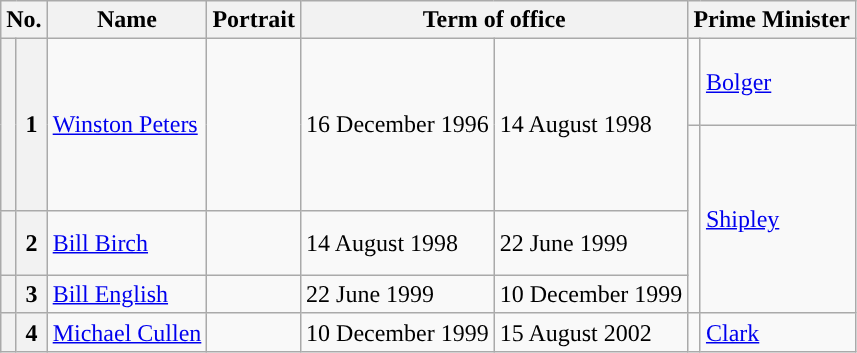<table class="wikitable">
<tr>
<th colspan="2">No.</th>
<th>Name</th>
<th>Portrait</th>
<th colspan="2">Term of office</th>
<th colspan="2">Prime Minister</th>
</tr>
<tr>
<th rowspan="2" style="color:inherit;background:"></th>
<th rowspan="2">1</th>
<td rowspan="2"><a href='#'>Winston Peters</a></td>
<td rowspan="2"></td>
<td rowspan="2">16 December 1996</td>
<td rowspan="2">14 August 1998</td>
<td width="1" height="50" style="color:inherit;background:"></td>
<td><a href='#'>Bolger</a></td>
</tr>
<tr>
<td height="50" style="border-style: solid solid none solid; background:"></td>
<td rowspan="3"><a href='#'>Shipley</a></td>
</tr>
<tr>
<th height="36" style="color:inherit;background:"></th>
<th>2</th>
<td><a href='#'>Bill Birch</a></td>
<td></td>
<td>14 August 1998</td>
<td>22 June 1999</td>
<td rowspan="2" style="border-style: none solid solid solid; background:"></td>
</tr>
<tr>
<th style="color:inherit;background:"></th>
<th>3</th>
<td><a href='#'>Bill English</a></td>
<td></td>
<td>22 June 1999</td>
<td>10 December 1999</td>
</tr>
<tr>
<th style="color:inherit;background:"></th>
<th>4</th>
<td><a href='#'>Michael Cullen</a></td>
<td></td>
<td>10 December 1999</td>
<td>15 August 2002</td>
<td style="color:inherit;background:"></td>
<td><a href='#'>Clark</a></td>
</tr>
</table>
